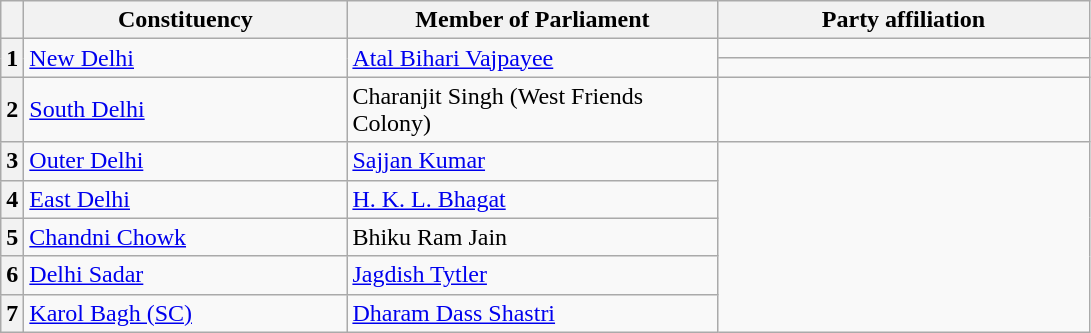<table class="wikitable sortable">
<tr style="text-align:center;">
<th></th>
<th style="width:13em">Constituency</th>
<th style="width:15em">Member of Parliament</th>
<th colspan="2" style="width:15em">Party affiliation</th>
</tr>
<tr>
<th rowspan=2>1</th>
<td rowspan=2><a href='#'>New Delhi</a></td>
<td rowspan=2><a href='#'>Atal Bihari Vajpayee</a></td>
<td></td>
</tr>
<tr>
<td></td>
</tr>
<tr>
<th>2</th>
<td><a href='#'>South Delhi</a></td>
<td>Charanjit Singh (West Friends Colony)</td>
<td></td>
</tr>
<tr>
<th>3</th>
<td><a href='#'>Outer Delhi</a></td>
<td><a href='#'>Sajjan Kumar</a></td>
</tr>
<tr>
<th>4</th>
<td><a href='#'>East Delhi</a></td>
<td><a href='#'>H. K. L. Bhagat</a></td>
</tr>
<tr>
<th>5</th>
<td><a href='#'>Chandni Chowk</a></td>
<td>Bhiku Ram Jain</td>
</tr>
<tr>
<th>6</th>
<td><a href='#'>Delhi Sadar</a></td>
<td><a href='#'>Jagdish Tytler</a></td>
</tr>
<tr>
<th>7</th>
<td><a href='#'>Karol Bagh (SC)</a></td>
<td><a href='#'>Dharam Dass Shastri</a></td>
</tr>
</table>
